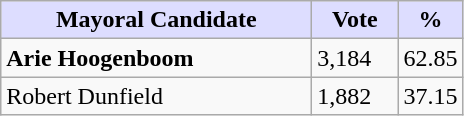<table class="wikitable">
<tr>
<th style="background:#ddf; width:200px;">Mayoral Candidate</th>
<th style="background:#ddf; width:50px;">Vote</th>
<th style="background:#ddf; width:30px;">%</th>
</tr>
<tr>
<td><strong>Arie Hoogenboom</strong></td>
<td>3,184</td>
<td>62.85</td>
</tr>
<tr>
<td>Robert Dunfield</td>
<td>1,882</td>
<td>37.15</td>
</tr>
</table>
